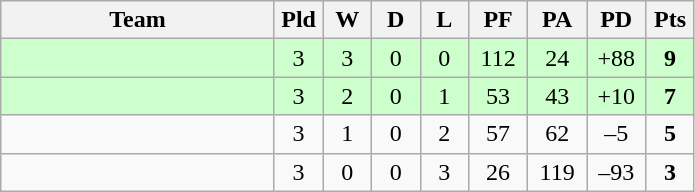<table class="wikitable" style="text-align:center;">
<tr>
<th width=175>Team</th>
<th width=25 abbr="Played">Pld</th>
<th width=25 abbr="Won">W</th>
<th width=25 abbr="Drawn">D</th>
<th width=25 abbr="Lost">L</th>
<th width=32 abbr="Points for">PF</th>
<th width=32 abbr="Points against">PA</th>
<th width=32 abbr="Points difference">PD</th>
<th width=25 abbr="Points">Pts</th>
</tr>
<tr bgcolor=ccffcc>
<td align=left></td>
<td>3</td>
<td>3</td>
<td>0</td>
<td>0</td>
<td>112</td>
<td>24</td>
<td>+88</td>
<td><strong>9</strong></td>
</tr>
<tr bgcolor=ccffcc>
<td align=left></td>
<td>3</td>
<td>2</td>
<td>0</td>
<td>1</td>
<td>53</td>
<td>43</td>
<td>+10</td>
<td><strong>7</strong></td>
</tr>
<tr>
<td align=left></td>
<td>3</td>
<td>1</td>
<td>0</td>
<td>2</td>
<td>57</td>
<td>62</td>
<td>–5</td>
<td><strong>5</strong></td>
</tr>
<tr>
<td align=left></td>
<td>3</td>
<td>0</td>
<td>0</td>
<td>3</td>
<td>26</td>
<td>119</td>
<td>–93</td>
<td><strong>3</strong></td>
</tr>
</table>
